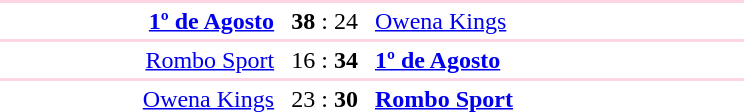<table style="text-align:center" width=500>
<tr>
<th width=30%></th>
<th width=10%></th>
<th width=30%></th>
<th width=10%></th>
</tr>
<tr align="left" bgcolor=#ffd4e4>
<td colspan=4></td>
</tr>
<tr>
<td align="right"><strong><a href='#'>1º de Agosto</a></strong> </td>
<td><strong>38</strong> : 24</td>
<td align=left> <a href='#'>Owena Kings</a></td>
</tr>
<tr align="left" bgcolor=#ffd4e4>
<td colspan=4></td>
</tr>
<tr>
<td align="right"><a href='#'>Rombo Sport</a> </td>
<td>16 : <strong>34</strong></td>
<td align=left> <strong><a href='#'>1º de Agosto</a></strong></td>
</tr>
<tr align="left" bgcolor=#ffd4e4>
<td colspan=4></td>
</tr>
<tr>
<td align="right"><a href='#'>Owena Kings</a> </td>
<td>23 : <strong>30</strong></td>
<td align=left> <strong><a href='#'>Rombo Sport</a></strong></td>
</tr>
</table>
